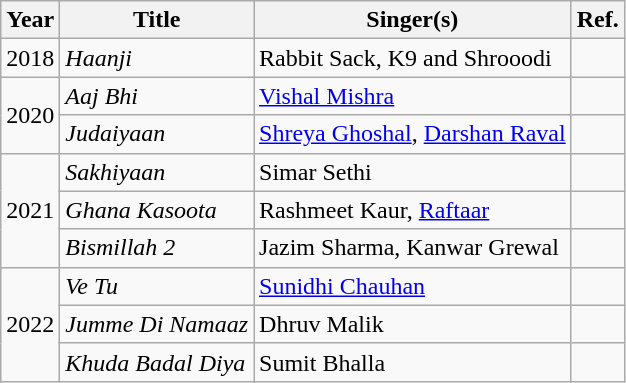<table class="wikitable sortable">
<tr>
<th>Year</th>
<th>Title</th>
<th>Singer(s)</th>
<th class="unsortable">Ref.</th>
</tr>
<tr>
<td>2018</td>
<td><em>Haanji</em></td>
<td>Rabbit Sack, K9 and Shrooodi</td>
<td style="text-align:center;"></td>
</tr>
<tr>
<td rowspan="2">2020</td>
<td><em>Aaj Bhi</em></td>
<td><a href='#'>Vishal Mishra</a></td>
<td style="text-align:center;"></td>
</tr>
<tr>
<td><em>Judaiyaan</em></td>
<td><a href='#'>Shreya Ghoshal</a>, <a href='#'>Darshan Raval</a></td>
<td style="text-align:center;"></td>
</tr>
<tr>
<td rowspan="3">2021</td>
<td><em>Sakhiyaan</em></td>
<td>Simar Sethi</td>
<td style="text-align:center;"></td>
</tr>
<tr>
<td><em>Ghana Kasoota</em></td>
<td>Rashmeet Kaur, <a href='#'>Raftaar</a></td>
<td style="text-align:center;"></td>
</tr>
<tr>
<td><em>Bismillah 2</em></td>
<td>Jazim Sharma, Kanwar Grewal</td>
<td style="text-align:center;"></td>
</tr>
<tr>
<td rowspan="3">2022</td>
<td><em>Ve Tu</em></td>
<td><a href='#'>Sunidhi Chauhan</a></td>
<td style="text-align:center;"></td>
</tr>
<tr>
<td><em>Jumme Di Namaaz</em></td>
<td>Dhruv Malik</td>
<td></td>
</tr>
<tr>
<td><em>Khuda Badal Diya</em></td>
<td>Sumit Bhalla</td>
<td></td>
</tr>
</table>
